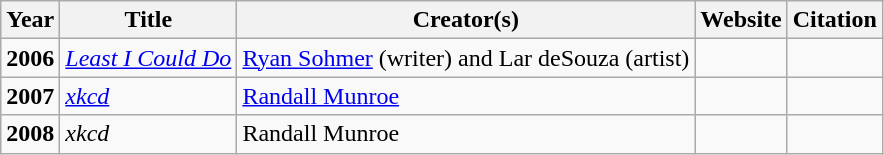<table class="wikitable" border="1">
<tr>
<th>Year</th>
<th>Title</th>
<th>Creator(s)</th>
<th>Website</th>
<th>Citation</th>
</tr>
<tr>
<td><strong>2006</strong></td>
<td><em><a href='#'>Least I Could Do</a></em></td>
<td><a href='#'>Ryan Sohmer</a> (writer) and Lar deSouza (artist)</td>
<td></td>
<td></td>
</tr>
<tr>
<td><strong>2007</strong></td>
<td><em><a href='#'>xkcd</a></em></td>
<td><a href='#'>Randall Munroe</a></td>
<td></td>
<td></td>
</tr>
<tr>
<td><strong>2008</strong></td>
<td><em>xkcd</em></td>
<td>Randall Munroe</td>
<td></td>
<td></td>
</tr>
</table>
